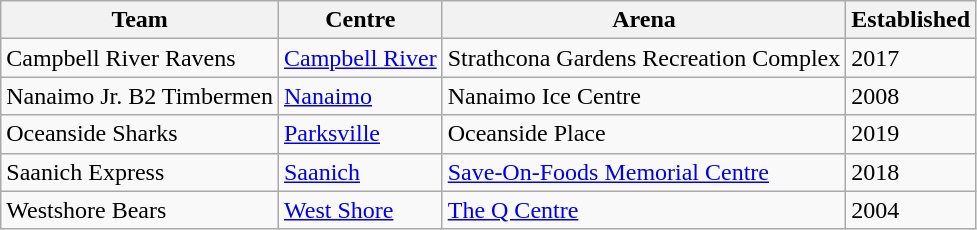<table class="wikitable">
<tr>
<th>Team</th>
<th>Centre</th>
<th>Arena</th>
<th>Established</th>
</tr>
<tr>
<td>Campbell River Ravens</td>
<td><a href='#'>Campbell River</a></td>
<td>Strathcona Gardens Recreation Complex</td>
<td>2017</td>
</tr>
<tr>
<td>Nanaimo Jr. B2 Timbermen</td>
<td><a href='#'>Nanaimo</a></td>
<td>Nanaimo Ice Centre</td>
<td>2008</td>
</tr>
<tr>
<td>Oceanside Sharks</td>
<td><a href='#'>Parksville</a></td>
<td>Oceanside Place</td>
<td>2019</td>
</tr>
<tr>
<td>Saanich Express</td>
<td><a href='#'>Saanich</a></td>
<td><a href='#'>Save-On-Foods Memorial Centre</a></td>
<td>2018</td>
</tr>
<tr>
<td>Westshore Bears</td>
<td><a href='#'>West Shore</a></td>
<td><a href='#'>The Q Centre</a></td>
<td>2004</td>
</tr>
</table>
